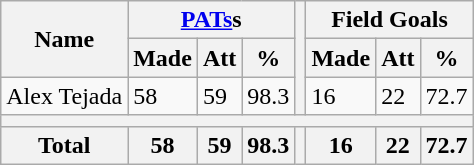<table class="wikitable" style="white-space:nowrap;" style="text-align:center;">
<tr>
<th rowspan=2>Name</th>
<th colspan=3><a href='#'>PATs</a>s</th>
<th rowspan=3></th>
<th colspan=3>Field Goals</th>
</tr>
<tr>
<th>Made</th>
<th>Att</th>
<th>%</th>
<th>Made</th>
<th>Att</th>
<th>%</th>
</tr>
<tr>
<td align=left>Alex Tejada</td>
<td>58</td>
<td>59</td>
<td>98.3</td>
<td>16</td>
<td>22</td>
<td>72.7</td>
</tr>
<tr>
<th colspan=9></th>
</tr>
<tr>
<th>Total</th>
<th>58</th>
<th>59</th>
<th>98.3</th>
<th></th>
<th>16</th>
<th>22</th>
<th>72.7</th>
</tr>
</table>
